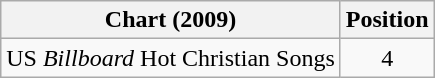<table class="wikitable">
<tr>
<th>Chart (2009)</th>
<th>Position</th>
</tr>
<tr>
<td align="left">US <em>Billboard</em> Hot Christian Songs</td>
<td align="center">4</td>
</tr>
</table>
